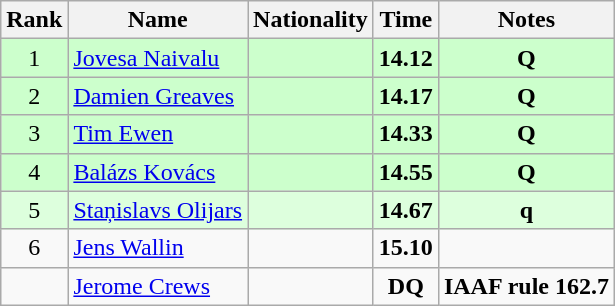<table class="wikitable sortable" style="text-align:center">
<tr>
<th>Rank</th>
<th>Name</th>
<th>Nationality</th>
<th>Time</th>
<th>Notes</th>
</tr>
<tr bgcolor=ccffcc>
<td>1</td>
<td align=left><a href='#'>Jovesa Naivalu</a></td>
<td align=left></td>
<td><strong>14.12</strong></td>
<td><strong>Q</strong></td>
</tr>
<tr bgcolor=ccffcc>
<td>2</td>
<td align=left><a href='#'>Damien Greaves</a></td>
<td align=left></td>
<td><strong>14.17</strong></td>
<td><strong>Q</strong></td>
</tr>
<tr bgcolor=ccffcc>
<td>3</td>
<td align=left><a href='#'>Tim Ewen</a></td>
<td align=left></td>
<td><strong>14.33</strong></td>
<td><strong>Q</strong></td>
</tr>
<tr bgcolor=ccffcc>
<td>4</td>
<td align=left><a href='#'>Balázs Kovács</a></td>
<td align=left></td>
<td><strong>14.55</strong></td>
<td><strong>Q</strong></td>
</tr>
<tr bgcolor=ddffdd>
<td>5</td>
<td align=left><a href='#'>Staņislavs Olijars</a></td>
<td align=left></td>
<td><strong>14.67</strong></td>
<td><strong>q</strong></td>
</tr>
<tr>
<td>6</td>
<td align=left><a href='#'>Jens Wallin</a></td>
<td align=left></td>
<td><strong>15.10</strong></td>
<td></td>
</tr>
<tr>
<td></td>
<td align=left><a href='#'>Jerome Crews</a></td>
<td align=left></td>
<td><strong>DQ</strong></td>
<td><strong>IAAF rule 162.7</strong></td>
</tr>
</table>
